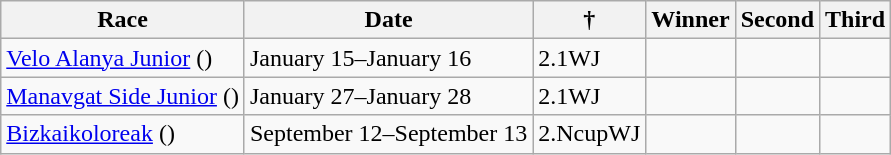<table class="wikitable sortable">
<tr>
<th>Race</th>
<th>Date</th>
<th> †</th>
<th>Winner</th>
<th>Second</th>
<th>Third</th>
</tr>
<tr>
<td> <a href='#'>Velo Alanya Junior</a> ()</td>
<td>January 15–January 16</td>
<td>2.1WJ</td>
<td></td>
<td></td>
<td></td>
</tr>
<tr>
<td> <a href='#'>Manavgat Side Junior</a> ()</td>
<td>January 27–January 28</td>
<td>2.1WJ</td>
<td></td>
<td></td>
<td></td>
</tr>
<tr>
<td> <a href='#'>Bizkaikoloreak</a> ()</td>
<td>September 12–September 13</td>
<td>2.NcupWJ</td>
<td></td>
<td></td>
<td></td>
</tr>
</table>
